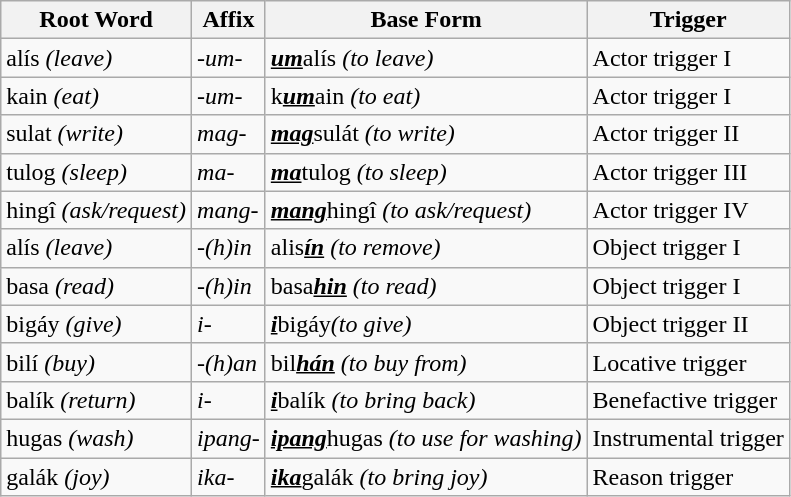<table class="wikitable">
<tr>
<th>Root Word</th>
<th>Affix</th>
<th>Base Form</th>
<th>Trigger</th>
</tr>
<tr>
<td>alís <em>(leave)</em></td>
<td><em>-um-</em></td>
<td><u><strong><em>um</em></strong></u>alís <em>(to leave)</em></td>
<td>Actor trigger I</td>
</tr>
<tr>
<td>kain <em>(eat)</em></td>
<td><em>-um-</em></td>
<td>k<u><strong><em>um</em></strong></u>ain <em>(to eat)</em></td>
<td>Actor trigger I</td>
</tr>
<tr>
<td>sulat <em>(write)</em></td>
<td><em>mag-</em></td>
<td><u><strong><em>mag</em></strong></u>sulát <em>(to write)</em></td>
<td>Actor trigger II</td>
</tr>
<tr>
<td>tulog <em>(sleep)</em></td>
<td><em>ma-</em></td>
<td><u><strong><em>ma</em></strong></u>tulog <em>(to sleep)</em></td>
<td>Actor trigger III</td>
</tr>
<tr>
<td>hingî <em>(ask/request)</em></td>
<td><em>mang-</em></td>
<td><u><strong><em>mang</em></strong></u>hingî <em>(to ask/request)</em></td>
<td>Actor trigger IV</td>
</tr>
<tr>
<td>alís <em>(leave)</em></td>
<td><em>-(h)in</em></td>
<td>alis<u><strong><em>ín</em></strong></u> <em>(to remove)</em></td>
<td>Object trigger I</td>
</tr>
<tr>
<td>basa <em>(read)</em></td>
<td><em>-(h)in</em></td>
<td>basa<em><u><strong>hin</strong></u> (to read)</em></td>
<td>Object trigger I</td>
</tr>
<tr>
<td>bigáy <em>(give)</em></td>
<td><em>i-</em></td>
<td><em><u><strong>i</strong></u></em>bigáy<em>(to give)</em></td>
<td>Object trigger II</td>
</tr>
<tr>
<td>bilí <em>(buy)</em></td>
<td><em>-(h)an</em></td>
<td>bil<em><u><strong>hán</strong></u> (to buy from)</em></td>
<td>Locative trigger</td>
</tr>
<tr>
<td>balík <em>(return)</em></td>
<td><em>i-</em></td>
<td><em><u><strong>i</strong></u></em>balík <em>(to bring back)</em></td>
<td>Benefactive trigger</td>
</tr>
<tr>
<td>hugas <em>(wash)</em></td>
<td><em>ipang-</em></td>
<td><em><u><strong>ipang</strong></u></em>hugas <em>(to use for washing)</em></td>
<td>Instrumental trigger</td>
</tr>
<tr>
<td>galák <em>(joy)</em></td>
<td><em>ika-</em></td>
<td><em><u><strong>ika</strong></u></em>galák <em>(to bring joy)</em></td>
<td>Reason trigger</td>
</tr>
</table>
